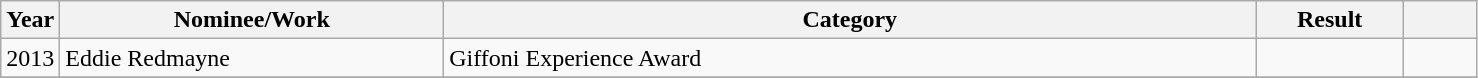<table class=wikitable>
<tr>
<th width=4%>Year</th>
<th width=26%>Nominee/Work</th>
<th width=55%>Category</th>
<th width=10%>Result</th>
<th width=5%></th>
</tr>
<tr>
<td>2013</td>
<td>Eddie Redmayne</td>
<td>Giffoni Experience Award</td>
<td></td>
<td></td>
</tr>
<tr>
</tr>
</table>
